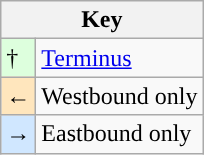<table class="wikitable">
<tr>
<th colspan="2">Key</th>
</tr>
<tr>
<td style="background-color:#ddffdd">†</td>
<td><a href='#'>Terminus</a></td>
</tr>
<tr>
<td style="background-color:#FFE6BD">←</td>
<td>Westbound only</td>
</tr>
<tr>
<td style="background-color:#D0E7FF">→</td>
<td>Eastbound only</td>
</tr>
</table>
